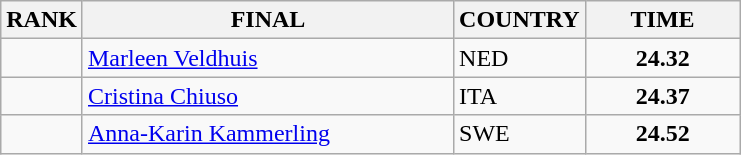<table class="wikitable">
<tr>
<th>RANK</th>
<th align="left" style="width: 15em">FINAL</th>
<th>COUNTRY</th>
<th style="width: 6em">TIME</th>
</tr>
<tr>
<td align="center"></td>
<td><a href='#'>Marleen Veldhuis</a></td>
<td> NED</td>
<td align="center"><strong>24.32</strong></td>
</tr>
<tr>
<td align="center"></td>
<td><a href='#'>Cristina Chiuso</a></td>
<td> ITA</td>
<td align="center"><strong>24.37</strong></td>
</tr>
<tr>
<td align="center"></td>
<td><a href='#'>Anna-Karin Kammerling</a></td>
<td> SWE</td>
<td align="center"><strong>24.52</strong></td>
</tr>
</table>
